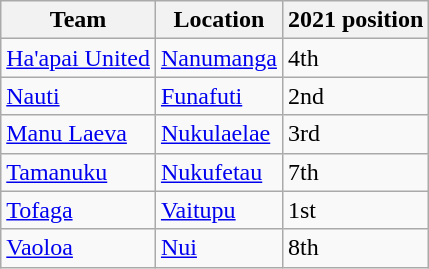<table class="wikitable sortable">
<tr>
<th>Team</th>
<th>Location</th>
<th>2021 position</th>
</tr>
<tr>
<td><a href='#'>Ha'apai United</a></td>
<td><a href='#'>Nanumanga</a></td>
<td>4th</td>
</tr>
<tr>
<td><a href='#'>Nauti</a></td>
<td><a href='#'>Funafuti</a></td>
<td>2nd</td>
</tr>
<tr>
<td><a href='#'>Manu Laeva</a></td>
<td><a href='#'>Nukulaelae</a></td>
<td>3rd</td>
</tr>
<tr>
<td><a href='#'>Tamanuku</a></td>
<td><a href='#'>Nukufetau</a></td>
<td>7th</td>
</tr>
<tr>
<td><a href='#'>Tofaga</a></td>
<td><a href='#'>Vaitupu</a></td>
<td>1st</td>
</tr>
<tr>
<td><a href='#'>Vaoloa</a></td>
<td><a href='#'>Nui</a></td>
<td>8th</td>
</tr>
</table>
